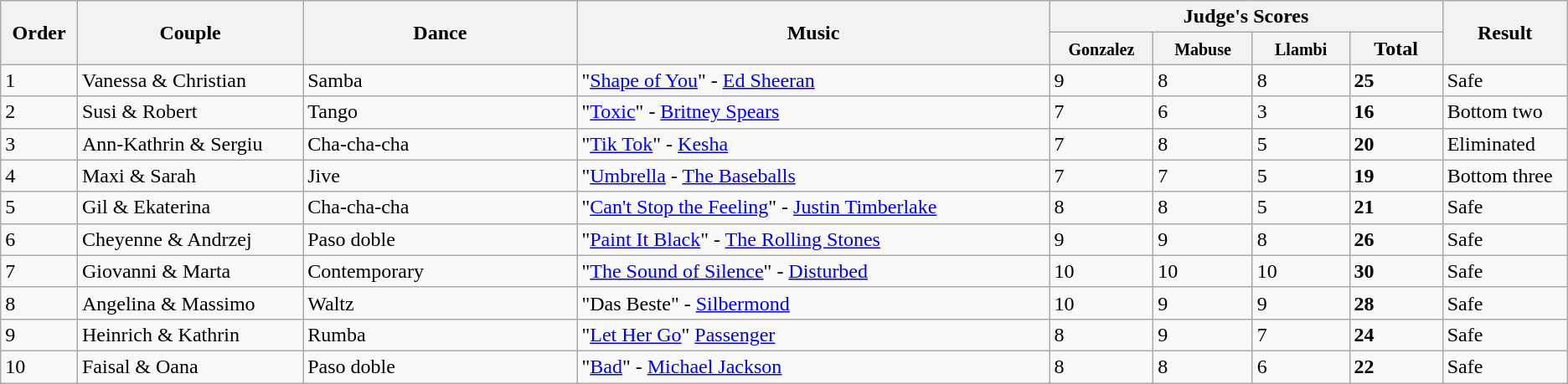<table class="wikitable sortable center">
<tr>
<th rowspan="2" style="width: 4em">Order</th>
<th rowspan="2" style="width: 17em">Couple</th>
<th rowspan="2" style="width: 20em">Dance</th>
<th rowspan="2" style="width: 40em">Music</th>
<th colspan="4">Judge's Scores</th>
<th rowspan="2" style="width: 7em">Result</th>
</tr>
<tr>
<th style="width: 6em"><small> Gonzalez</small></th>
<th style="width: 6em"><small> Mabuse</small></th>
<th style="width: 6em"><small> Llambi</small></th>
<th style="width: 6em">Total</th>
</tr>
<tr>
<td>1</td>
<td>Vanessa & Christian</td>
<td>Samba</td>
<td>"<a href='#'>Shape of You</a>" - <a href='#'>Ed Sheeran</a></td>
<td>9</td>
<td>8</td>
<td>8</td>
<td><strong>25</strong></td>
<td>Safe</td>
</tr>
<tr>
<td>2</td>
<td>Susi & Robert</td>
<td>Tango</td>
<td>"<a href='#'>Toxic</a>" - <a href='#'>Britney Spears</a></td>
<td>7</td>
<td>6</td>
<td>3</td>
<td><strong>16</strong></td>
<td>Bottom two</td>
</tr>
<tr>
<td>3</td>
<td>Ann-Kathrin & Sergiu</td>
<td>Cha-cha-cha</td>
<td>"<a href='#'>Tik Tok</a>" - <a href='#'>Kesha</a></td>
<td>7</td>
<td>8</td>
<td>5</td>
<td><strong>20</strong></td>
<td>Eliminated</td>
</tr>
<tr>
<td>4</td>
<td>Maxi & Sarah</td>
<td>Jive</td>
<td>"<a href='#'>Umbrella</a> - <a href='#'>The Baseballs</a></td>
<td>7</td>
<td>7</td>
<td>5</td>
<td><strong>19</strong></td>
<td>Bottom three</td>
</tr>
<tr>
<td>5</td>
<td>Gil & Ekaterina</td>
<td>Cha-cha-cha</td>
<td>"<a href='#'>Can't Stop the Feeling</a>" - <a href='#'>Justin Timberlake</a></td>
<td>8</td>
<td>8</td>
<td>5</td>
<td><strong>21</strong></td>
<td>Safe</td>
</tr>
<tr>
<td>6</td>
<td>Cheyenne & Andrzej</td>
<td>Paso doble</td>
<td>"<a href='#'>Paint It Black</a>" - <a href='#'>The Rolling Stones</a></td>
<td>9</td>
<td>9</td>
<td>8</td>
<td><strong>26</strong></td>
<td>Safe</td>
</tr>
<tr>
<td>7</td>
<td>Giovanni & Marta</td>
<td>Contemporary</td>
<td>"<a href='#'>The Sound of Silence</a>" - <a href='#'>Disturbed</a></td>
<td>10</td>
<td>10</td>
<td>10</td>
<td><strong>30</strong></td>
<td>Safe</td>
</tr>
<tr>
<td>8</td>
<td>Angelina & Massimo</td>
<td>Waltz</td>
<td>"Das Beste" - <a href='#'>Silbermond</a></td>
<td>10</td>
<td>9</td>
<td>9</td>
<td><strong>28</strong></td>
<td>Safe</td>
</tr>
<tr>
<td>9</td>
<td>Heinrich & Kathrin</td>
<td>Rumba</td>
<td>"<a href='#'>Let Her Go</a>" <a href='#'>Passenger</a></td>
<td>8</td>
<td>9</td>
<td>7</td>
<td><strong>24</strong></td>
<td>Safe</td>
</tr>
<tr>
<td>10</td>
<td>Faisal & Oana</td>
<td>Paso doble</td>
<td>"<a href='#'>Bad</a>" - <a href='#'>Michael Jackson</a></td>
<td>8</td>
<td>8</td>
<td>6</td>
<td><strong>22</strong></td>
<td>Safe</td>
</tr>
</table>
